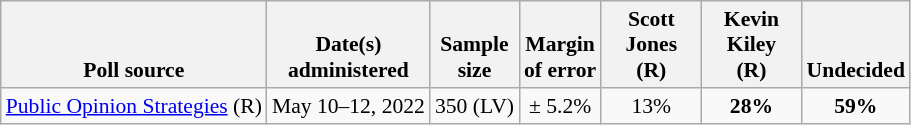<table class="wikitable" style="font-size:90%;text-align:center;">
<tr valign=bottom>
<th>Poll source</th>
<th>Date(s)<br>administered</th>
<th>Sample<br>size</th>
<th>Margin<br>of error</th>
<th style="width:60px;">Scott<br>Jones<br>(R)</th>
<th style="width:60px;">Kevin<br>Kiley<br>(R)</th>
<th>Undecided</th>
</tr>
<tr>
<td style="text-align:left;"><a href='#'>Public Opinion Strategies</a> (R)</td>
<td>May 10–12, 2022</td>
<td>350 (LV)</td>
<td>± 5.2%</td>
<td>13%</td>
<td><strong>28%</strong></td>
<td><strong>59%</strong></td>
</tr>
</table>
